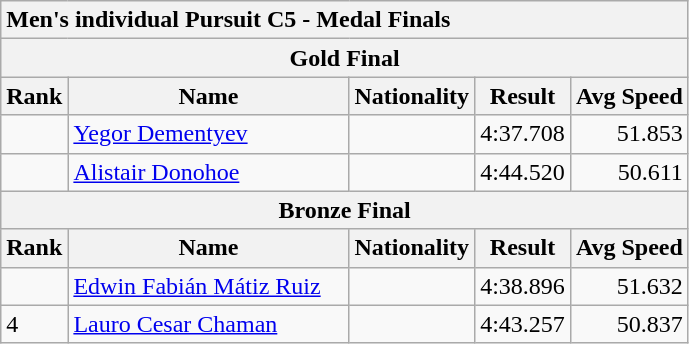<table class="wikitable sortable" style="text-align:left">
<tr>
<th colspan="5" style="text-align:left"><strong> Men's individual Pursuit C5</strong> - <strong>Medal Finals</strong></th>
</tr>
<tr>
<th colspan="5">Gold Final</th>
</tr>
<tr>
<th width=20>Rank</th>
<th width=180>Name</th>
<th>Nationality</th>
<th>Result</th>
<th>Avg Speed</th>
</tr>
<tr>
<td></td>
<td><a href='#'>Yegor Dementyev</a></td>
<td></td>
<td>4:37.708</td>
<td align=right>51.853</td>
</tr>
<tr>
<td></td>
<td><a href='#'>Alistair Donohoe</a></td>
<td></td>
<td>4:44.520</td>
<td align=right>50.611</td>
</tr>
<tr>
<th colspan="5">Bronze Final</th>
</tr>
<tr>
<th width=20>Rank</th>
<th width=180>Name</th>
<th>Nationality</th>
<th>Result</th>
<th>Avg Speed</th>
</tr>
<tr>
<td></td>
<td><a href='#'>Edwin Fabián Mátiz Ruiz</a></td>
<td></td>
<td>4:38.896</td>
<td align=right>51.632</td>
</tr>
<tr>
<td>4</td>
<td><a href='#'>Lauro Cesar Chaman</a></td>
<td></td>
<td>4:43.257</td>
<td align=right>50.837</td>
</tr>
</table>
